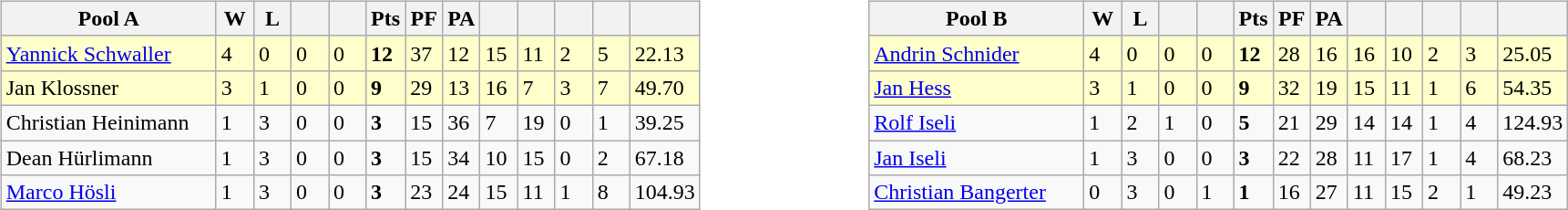<table style="font-size: 100%;">
<tr>
<td width=10% valign="top"><br><table class="wikitable">
<tr>
<th scope="col" width=150>Pool A</th>
<th scope="col" width=20>W</th>
<th scope="col" width=20>L</th>
<th scope="col" width=20></th>
<th scope="col" width=20></th>
<th scope="col" width=20>Pts</th>
<th scope="col" width=20>PF</th>
<th scope="col" width=20>PA</th>
<th scope="col" width=20></th>
<th scope="col" width=20></th>
<th scope="col" width=20></th>
<th scope="col" width=20></th>
<th scope="col" width=20></th>
</tr>
<tr bgcolor=#ffffcc>
<td> <a href='#'>Yannick Schwaller</a></td>
<td>4</td>
<td>0</td>
<td>0</td>
<td>0</td>
<td><strong>12</strong></td>
<td>37</td>
<td>12</td>
<td>15</td>
<td>11</td>
<td>2</td>
<td>5</td>
<td>22.13</td>
</tr>
<tr bgcolor=#ffffcc>
<td> Jan Klossner</td>
<td>3</td>
<td>1</td>
<td>0</td>
<td>0</td>
<td><strong>9</strong></td>
<td>29</td>
<td>13</td>
<td>16</td>
<td>7</td>
<td>3</td>
<td>7</td>
<td>49.70</td>
</tr>
<tr>
<td> Christian Heinimann</td>
<td>1</td>
<td>3</td>
<td>0</td>
<td>0</td>
<td><strong>3</strong></td>
<td>15</td>
<td>36</td>
<td>7</td>
<td>19</td>
<td>0</td>
<td>1</td>
<td>39.25</td>
</tr>
<tr>
<td> Dean Hürlimann</td>
<td>1</td>
<td>3</td>
<td>0</td>
<td>0</td>
<td><strong>3</strong></td>
<td>15</td>
<td>34</td>
<td>10</td>
<td>15</td>
<td>0</td>
<td>2</td>
<td>67.18</td>
</tr>
<tr>
<td> <a href='#'>Marco Hösli</a></td>
<td>1</td>
<td>3</td>
<td>0</td>
<td>0</td>
<td><strong>3</strong></td>
<td>23</td>
<td>24</td>
<td>15</td>
<td>11</td>
<td>1</td>
<td>8</td>
<td>104.93</td>
</tr>
</table>
</td>
<td width=10% valign="top"><br><table class="wikitable">
<tr>
<th scope="col" width=150>Pool B</th>
<th scope="col" width=20>W</th>
<th scope="col" width=20>L</th>
<th scope="col" width=20></th>
<th scope="col" width=20></th>
<th scope="col" width=20>Pts</th>
<th scope="col" width=20>PF</th>
<th scope="col" width=20>PA</th>
<th scope="col" width=20></th>
<th scope="col" width=20></th>
<th scope="col" width=20></th>
<th scope="col" width=20></th>
<th scope="col" width=20></th>
</tr>
<tr bgcolor=#ffffcc>
<td> <a href='#'>Andrin Schnider</a></td>
<td>4</td>
<td>0</td>
<td>0</td>
<td>0</td>
<td><strong>12</strong></td>
<td>28</td>
<td>16</td>
<td>16</td>
<td>10</td>
<td>2</td>
<td>3</td>
<td>25.05</td>
</tr>
<tr bgcolor=#ffffcc>
<td> <a href='#'>Jan Hess</a></td>
<td>3</td>
<td>1</td>
<td>0</td>
<td>0</td>
<td><strong>9</strong></td>
<td>32</td>
<td>19</td>
<td>15</td>
<td>11</td>
<td>1</td>
<td>6</td>
<td>54.35</td>
</tr>
<tr>
<td> <a href='#'>Rolf Iseli</a></td>
<td>1</td>
<td>2</td>
<td>1</td>
<td>0</td>
<td><strong>5</strong></td>
<td>21</td>
<td>29</td>
<td>14</td>
<td>14</td>
<td>1</td>
<td>4</td>
<td>124.93</td>
</tr>
<tr>
<td> <a href='#'>Jan Iseli</a></td>
<td>1</td>
<td>3</td>
<td>0</td>
<td>0</td>
<td><strong>3</strong></td>
<td>22</td>
<td>28</td>
<td>11</td>
<td>17</td>
<td>1</td>
<td>4</td>
<td>68.23</td>
</tr>
<tr>
<td> <a href='#'>Christian Bangerter</a></td>
<td>0</td>
<td>3</td>
<td>0</td>
<td>1</td>
<td><strong>1</strong></td>
<td>16</td>
<td>27</td>
<td>11</td>
<td>15</td>
<td>2</td>
<td>1</td>
<td>49.23</td>
</tr>
</table>
</td>
</tr>
</table>
